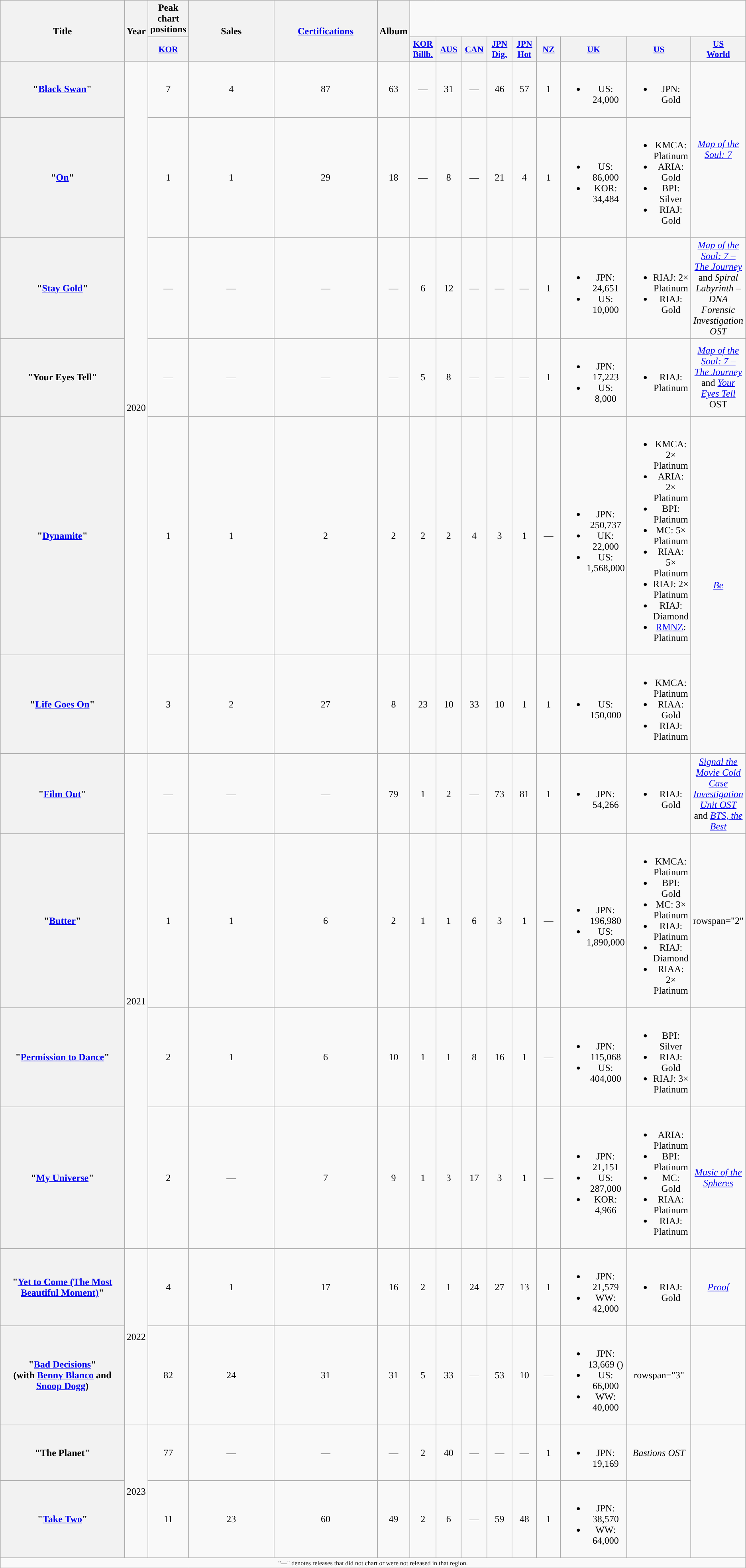<table class="wikitable plainrowheaders" style="text-align:center;">
<tr>
<th scope="col" rowspan="2" style="width:16em;">Title</th>
<th scope="col" rowspan="2">Year</th>
<th scope="col">Peak chart positions</th>
<th scope="col" rowspan="2" style="width:11.5em;">Sales<br></th>
<th scope="col" rowspan="2" style="width:12.5em;"><a href='#'>Certifications</a><br></th>
<th scope="col" rowspan="2">Album</th>
</tr>
<tr>
<th scope="col" style="width:2.7em;font-size:90%;"><a href='#'>KOR</a><br></th>
<th scope="col" style="width:2.7em;font-size:90%;"><a href='#'>KOR<br>Billb.</a><br></th>
<th scope="col" style="width:2.7em;font-size:90%;"><a href='#'>AUS</a><br></th>
<th scope="col" style="width:2.7em;font-size:90%;"><a href='#'>CAN</a><br></th>
<th scope="col" style="width:2.7em;font-size:90%;"><a href='#'>JPN<br>Dig.</a><br></th>
<th scope="col" style="width:2.7em;font-size:90%;"><a href='#'>JPN<br>Hot</a><br></th>
<th scope="col" style="width:2.7em;font-size:90%;"><a href='#'>NZ</a><br></th>
<th scope="col" style="width:2.7em;font-size:90%;"><a href='#'>UK</a><br></th>
<th scope="col" style="width:2.7em;font-size:90%;"><a href='#'>US</a><br></th>
<th scope="col" style="width:2.7em;font-size:90%;"><a href='#'>US<br>World</a><br></th>
</tr>
<tr>
<th scope="row">"<a href='#'>Black Swan</a>"</th>
<td rowspan="6">2020</td>
<td>7</td>
<td>4</td>
<td>87</td>
<td>63</td>
<td>—</td>
<td>31</td>
<td>—</td>
<td>46</td>
<td>57</td>
<td>1</td>
<td><br><ul><li>US: 24,000</li></ul></td>
<td><br><ul><li>JPN: Gold</li></ul></td>
<td rowspan="2"><em><a href='#'>Map of the Soul: 7</a></em></td>
</tr>
<tr>
<th scope="row">"<a href='#'>On</a>"</th>
<td>1</td>
<td>1</td>
<td>29</td>
<td>18</td>
<td>—</td>
<td>8</td>
<td>—</td>
<td>21</td>
<td>4</td>
<td>1</td>
<td><br><ul><li>US: 86,000</li><li>KOR: 34,484</li></ul></td>
<td><br><ul><li>KMCA: Platinum</li><li>ARIA: Gold</li><li>BPI: Silver</li><li>RIAJ: Gold</li></ul></td>
</tr>
<tr>
<th scope="row">"<a href='#'>Stay Gold</a>"</th>
<td>—</td>
<td>—</td>
<td>—</td>
<td>—</td>
<td>6</td>
<td>12</td>
<td>—</td>
<td>—</td>
<td>—</td>
<td>1</td>
<td><br><ul><li>JPN: 24,651 </li><li>US: 10,000</li></ul></td>
<td><br><ul><li>RIAJ: 2× Platinum</li><li>RIAJ: Gold</li></ul></td>
<td><em><a href='#'>Map of the Soul: 7 – The Journey</a></em><br> and <em>Spiral Labyrinth – DNA Forensic Investigation OST</em></td>
</tr>
<tr>
<th scope="row">"Your Eyes Tell"</th>
<td>—</td>
<td>—</td>
<td>—</td>
<td>—</td>
<td>5</td>
<td>8</td>
<td>—</td>
<td>—</td>
<td>—</td>
<td>1</td>
<td><br><ul><li>JPN: 17,223 </li><li>US: 8,000</li></ul></td>
<td><br><ul><li>RIAJ: Platinum</li></ul></td>
<td><em><a href='#'>Map of the Soul: 7 – The Journey</a></em><br>and <em><a href='#'>Your Eyes Tell</a></em> OST</td>
</tr>
<tr>
<th scope="row">"<a href='#'>Dynamite</a>"</th>
<td>1</td>
<td>1</td>
<td>2</td>
<td>2</td>
<td>2</td>
<td>2</td>
<td>4</td>
<td>3</td>
<td>1</td>
<td>—</td>
<td><br><ul><li>JPN: 250,737 </li><li>UK: 22,000</li><li>US: 1,568,000</li></ul></td>
<td><br><ul><li>KMCA: 2× Platinum</li><li>ARIA: 2× Platinum</li><li>BPI: Platinum</li><li>MC: 5× Platinum</li><li>RIAA: 5× Platinum</li><li>RIAJ: 2× Platinum</li><li>RIAJ: Diamond</li><li><a href='#'>RMNZ</a>: Platinum</li></ul></td>
<td rowspan="2"><em><a href='#'>Be</a></em></td>
</tr>
<tr>
<th scope="row">"<a href='#'>Life Goes On</a>"</th>
<td>3</td>
<td>2</td>
<td>27</td>
<td>8</td>
<td>23</td>
<td>10</td>
<td>33</td>
<td>10</td>
<td>1</td>
<td>1</td>
<td><br><ul><li>US: 150,000</li></ul></td>
<td><br><ul><li>KMCA: Platinum</li><li>RIAA: Gold</li><li>RIAJ: Platinum</li></ul></td>
</tr>
<tr>
<th scope="row">"<a href='#'>Film Out</a>"</th>
<td rowspan="4">2021</td>
<td>—</td>
<td>—</td>
<td>—</td>
<td>79</td>
<td>1</td>
<td>2</td>
<td>—</td>
<td>73</td>
<td>81</td>
<td>1</td>
<td><br><ul><li>JPN: 54,266 </li></ul></td>
<td><br><ul><li>RIAJ: Gold</li></ul></td>
<td><em><a href='#'>Signal the Movie Cold Case Investigation Unit OST</a></em><br> and <em><a href='#'>BTS, the Best</a></em></td>
</tr>
<tr>
<th scope="row">"<a href='#'>Butter</a>"</th>
<td>1</td>
<td>1</td>
<td>6</td>
<td>2</td>
<td>1</td>
<td>1</td>
<td>6</td>
<td>3</td>
<td>1</td>
<td>—</td>
<td><br><ul><li>JPN: 196,980 </li><li>US: 1,890,000</li></ul></td>
<td><br><ul><li>KMCA: Platinum</li><li>BPI: Gold</li><li>MC: 3× Platinum</li><li>RIAJ: Platinum</li><li>RIAJ: Diamond</li><li>RIAA: 2× Platinum</li></ul></td>
<td>rowspan="2" </td>
</tr>
<tr>
<th scope="row">"<a href='#'>Permission to Dance</a>"</th>
<td>2</td>
<td>1</td>
<td>6</td>
<td>10</td>
<td>1</td>
<td>1</td>
<td>8</td>
<td>16</td>
<td>1</td>
<td>—</td>
<td><br><ul><li>JPN: 115,068 </li><li>US: 404,000</li></ul></td>
<td><br><ul><li>BPI: Silver</li><li>RIAJ: Gold</li><li>RIAJ: 3× Platinum</li></ul></td>
</tr>
<tr>
<th scope="row">"<a href='#'>My Universe</a>"<br></th>
<td>2</td>
<td>—</td>
<td>7</td>
<td>9</td>
<td>1</td>
<td>3</td>
<td>17</td>
<td>3</td>
<td>1</td>
<td>—</td>
<td><br><ul><li>JPN: 21,151</li><li>US: 287,000</li><li>KOR: 4,966</li></ul></td>
<td><br><ul><li>ARIA: Platinum</li><li>BPI: Platinum</li><li>MC: Gold</li><li>RIAA: Platinum</li><li>RIAJ: Platinum</li></ul></td>
<td><em><a href='#'>Music of the Spheres</a></em></td>
</tr>
<tr>
<th scope="row">"<a href='#'>Yet to Come (The Most Beautiful Moment)</a>"</th>
<td rowspan="2">2022</td>
<td>4</td>
<td>1</td>
<td>17</td>
<td>16</td>
<td>2</td>
<td>1</td>
<td>24</td>
<td>27</td>
<td>13</td>
<td>1</td>
<td><br><ul><li>JPN: 21,579 </li><li>WW: 42,000</li></ul></td>
<td><br><ul><li>RIAJ: Gold</li></ul></td>
<td><em><a href='#'>Proof</a></em></td>
</tr>
<tr>
<th scope="row">"<a href='#'>Bad Decisions</a>"<br><span>(with <a href='#'>Benny Blanco</a> and <a href='#'>Snoop Dogg</a>)</span></th>
<td>82</td>
<td>24</td>
<td>31</td>
<td>31</td>
<td>5</td>
<td>33</td>
<td>—</td>
<td>53</td>
<td>10</td>
<td>—</td>
<td><br><ul><li>JPN: 13,669 ()</li><li>US: 66,000</li><li>WW: 40,000</li></ul></td>
<td>rowspan="3" </td>
<td></td>
</tr>
<tr>
<th scope="row">"The Planet"</th>
<td rowspan="2">2023</td>
<td>77</td>
<td>—</td>
<td>—</td>
<td>—</td>
<td>2</td>
<td>40</td>
<td>—</td>
<td>—</td>
<td>—</td>
<td>1</td>
<td><br><ul><li>JPN: 19,169</li></ul></td>
<td><em>Bastions OST</em></td>
</tr>
<tr>
<th scope="row">"<a href='#'>Take Two</a>"</th>
<td>11</td>
<td>23</td>
<td>60</td>
<td>49</td>
<td>2</td>
<td>6</td>
<td>—</td>
<td>59</td>
<td>48</td>
<td>1</td>
<td><br><ul><li>JPN: 38,570 </li><li>WW: 64,000</li></ul></td>
<td></td>
</tr>
<tr>
<td colspan="17" style="font-size:8pt">"—" denotes releases that did not chart or were not released in that region.</td>
</tr>
</table>
